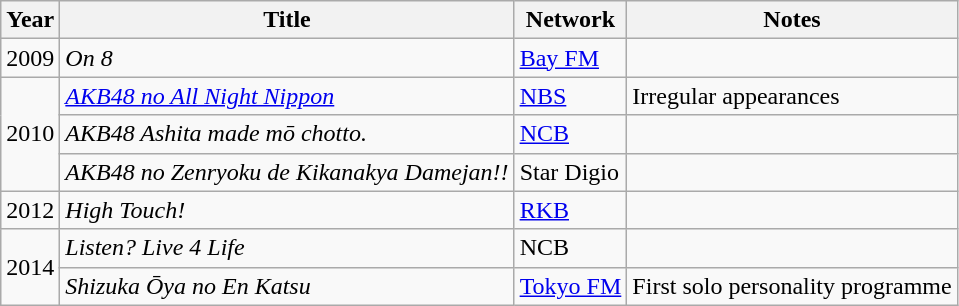<table class="wikitable">
<tr>
<th>Year</th>
<th>Title</th>
<th>Network</th>
<th>Notes</th>
</tr>
<tr>
<td>2009</td>
<td><em>On 8</em></td>
<td><a href='#'>Bay FM</a></td>
<td></td>
</tr>
<tr>
<td rowspan="3">2010</td>
<td><em><a href='#'>AKB48 no All Night Nippon</a></em></td>
<td><a href='#'>NBS</a></td>
<td>Irregular appearances</td>
</tr>
<tr>
<td><em>AKB48 Ashita made mō chotto.</em></td>
<td><a href='#'>NCB</a></td>
<td></td>
</tr>
<tr>
<td><em>AKB48 no Zenryoku de Kikanakya Damejan!!</em></td>
<td>Star Digio</td>
<td></td>
</tr>
<tr>
<td>2012</td>
<td><em>High Touch!</em></td>
<td><a href='#'>RKB</a></td>
<td></td>
</tr>
<tr>
<td rowspan="2">2014</td>
<td><em>Listen? Live 4 Life</em></td>
<td>NCB</td>
<td></td>
</tr>
<tr>
<td><em>Shizuka Ōya no En Katsu</em></td>
<td><a href='#'>Tokyo FM</a></td>
<td>First solo personality programme</td>
</tr>
</table>
